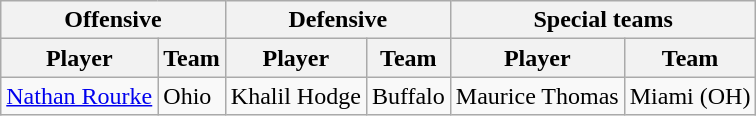<table class="wikitable" style="display: inline-table;">
<tr>
<th colspan="2">Offensive</th>
<th colspan="2">Defensive</th>
<th colspan="2">Special teams</th>
</tr>
<tr>
<th>Player</th>
<th>Team</th>
<th>Player</th>
<th>Team</th>
<th>Player</th>
<th>Team</th>
</tr>
<tr>
<td><a href='#'>Nathan Rourke</a></td>
<td>Ohio</td>
<td>Khalil Hodge</td>
<td>Buffalo</td>
<td>Maurice Thomas</td>
<td>Miami (OH)</td>
</tr>
</table>
